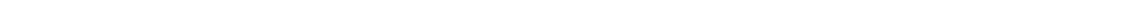<table style="width:70%; text-align:center;">
<tr style="color:white;">
<td style="background:"><strong>1</strong></td>
<td style="background:"><strong>1</strong></td>
<td style="background:"><strong>1</strong></td>
<td style="background:"><strong>1</strong></td>
<td style="background:"><strong>1</strong></td>
<td style="background:"><strong>3</strong></td>
<td style="background:"><strong>1</strong></td>
</tr>
</table>
